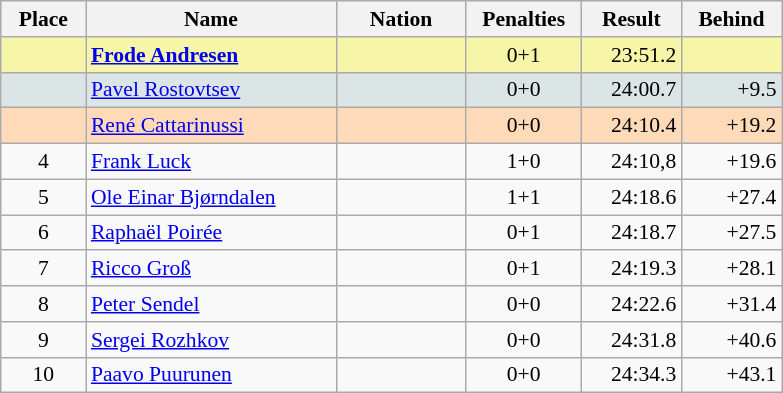<table class=wikitable style="border:1px solid #AAAAAA;font-size:90%">
<tr bgcolor="#E4E4E4">
<th style="border-bottom:1px solid #AAAAAA" width=50>Place</th>
<th style="border-bottom:1px solid #AAAAAA" width=160>Name</th>
<th style="border-bottom:1px solid #AAAAAA" width=80>Nation</th>
<th style="border-bottom:1px solid #AAAAAA" width=70>Penalties</th>
<th style="border-bottom:1px solid #AAAAAA" width=60>Result</th>
<th style="border-bottom:1px solid #AAAAAA" width=60>Behind</th>
</tr>
<tr bgcolor="#F7F6A8">
<td align="center"></td>
<td><strong><a href='#'>Frode Andresen</a></strong></td>
<td align="center"></td>
<td align="center">0+1</td>
<td align="right">23:51.2</td>
<td align="right"></td>
</tr>
<tr bgcolor="#DCE5E5">
<td align="center"></td>
<td><a href='#'>Pavel Rostovtsev</a></td>
<td align="center"></td>
<td align="center">0+0</td>
<td align="right">24:00.7</td>
<td align="right">+9.5</td>
</tr>
<tr bgcolor="#FFDAB9">
<td align="center"></td>
<td><a href='#'>René Cattarinussi</a></td>
<td align="center"></td>
<td align="center">0+0</td>
<td align="right">24:10.4</td>
<td align="right">+19.2</td>
</tr>
<tr>
<td align="center">4</td>
<td><a href='#'>Frank Luck</a></td>
<td align="center"></td>
<td align="center">1+0</td>
<td align="right">24:10,8</td>
<td align="right">+19.6</td>
</tr>
<tr>
<td align="center">5</td>
<td><a href='#'>Ole Einar Bjørndalen</a></td>
<td align="center"></td>
<td align="center">1+1</td>
<td align="right">24:18.6</td>
<td align="right">+27.4</td>
</tr>
<tr>
<td align="center">6</td>
<td><a href='#'>Raphaël Poirée</a></td>
<td align="center"></td>
<td align="center">0+1</td>
<td align="right">24:18.7</td>
<td align="right">+27.5</td>
</tr>
<tr>
<td align="center">7</td>
<td><a href='#'>Ricco Groß</a></td>
<td align="center"></td>
<td align="center">0+1</td>
<td align="right">24:19.3</td>
<td align="right">+28.1</td>
</tr>
<tr>
<td align="center">8</td>
<td><a href='#'>Peter Sendel</a></td>
<td align="center"></td>
<td align="center">0+0</td>
<td align="right">24:22.6</td>
<td align="right">+31.4</td>
</tr>
<tr>
<td align="center">9</td>
<td><a href='#'>Sergei Rozhkov</a></td>
<td align="center"></td>
<td align="center">0+0</td>
<td align="right">24:31.8</td>
<td align="right">+40.6</td>
</tr>
<tr>
<td align="center">10</td>
<td><a href='#'>Paavo Puurunen</a></td>
<td align="center"></td>
<td align="center">0+0</td>
<td align="right">24:34.3</td>
<td align="right">+43.1</td>
</tr>
</table>
